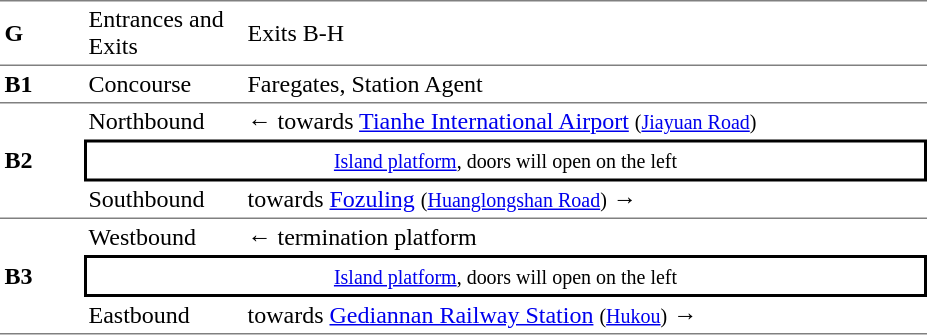<table table border=0 cellspacing=0 cellpadding=3>
<tr>
<td style="border-top:solid 1px gray;border-bottom:solid 1px gray;" width=50><strong>G</strong></td>
<td style="border-top:solid 1px gray;border-bottom:solid 1px gray;" width=100>Entrances and Exits</td>
<td style="border-top:solid 1px gray;border-bottom:solid 1px gray;" width=450>Exits B-H</td>
</tr>
<tr>
<td style="border-top:solid 0px gray;border-bottom:solid 1px gray;" width=50><strong>B1</strong></td>
<td style="border-top:solid 0px gray;border-bottom:solid 1px gray;" width=100>Concourse</td>
<td style="border-top:solid 0px gray;border-bottom:solid 1px gray;" width=450>Faregates, Station Agent</td>
</tr>
<tr>
<td style="border-bottom:solid 1px gray;" rowspan=3><strong>B2</strong></td>
<td>Northbound</td>
<td>←  towards <a href='#'>Tianhe International Airport</a> <small>(<a href='#'>Jiayuan Road</a>)</small></td>
</tr>
<tr>
<td style="border-right:solid 2px black;border-left:solid 2px black;border-top:solid 2px black;border-bottom:solid 2px black;text-align:center;" colspan=2><small><a href='#'>Island platform</a>, doors will open on the left</small></td>
</tr>
<tr>
<td style="border-bottom:solid 1px gray;">Southbound</td>
<td style="border-bottom:solid 1px gray;"> towards <a href='#'>Fozuling</a> <small>(<a href='#'>Huanglongshan Road</a>)</small> →</td>
</tr>
<tr>
<td style="border-bottom:solid 1px gray;" rowspan=3><strong>B3</strong></td>
<td>Westbound</td>
<td>←  termination platform</td>
</tr>
<tr>
<td style="border-right:solid 2px black;border-left:solid 2px black;border-top:solid 2px black;border-bottom:solid 2px black;text-align:center;" colspan=2><small><a href='#'>Island platform</a>, doors will open on the left</small></td>
</tr>
<tr>
<td style="border-bottom:solid 1px gray;">Eastbound</td>
<td style="border-bottom:solid 1px gray;"> towards <a href='#'>Gediannan Railway Station</a> <small>(<a href='#'>Hukou</a>)</small> →</td>
</tr>
</table>
